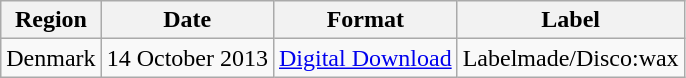<table class="wikitable">
<tr>
<th>Region</th>
<th>Date</th>
<th>Format</th>
<th>Label</th>
</tr>
<tr>
<td>Denmark</td>
<td>14 October 2013</td>
<td><a href='#'>Digital Download</a></td>
<td>Labelmade/Disco:wax</td>
</tr>
</table>
